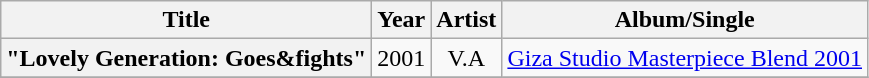<table class="wikitable plainrowheaders" style="text-align:center;">
<tr>
<th scope="col">Title</th>
<th scope="col">Year</th>
<th scope="col">Artist</th>
<th scope="col">Album/Single</th>
</tr>
<tr>
<th scope="row">"Lovely Generation: Goes&fights"</th>
<td>2001</td>
<td>V.A</td>
<td><a href='#'>Giza Studio Masterpiece Blend 2001</a></td>
</tr>
<tr>
</tr>
</table>
